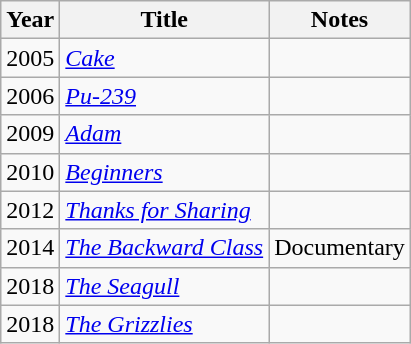<table class="wikitable sortable">
<tr>
<th>Year</th>
<th>Title</th>
<th>Notes</th>
</tr>
<tr>
<td>2005</td>
<td><em><a href='#'>Cake</a></em></td>
<td></td>
</tr>
<tr>
<td>2006</td>
<td><em><a href='#'>Pu-239</a></em></td>
<td></td>
</tr>
<tr>
<td>2009</td>
<td><em><a href='#'>Adam</a></em></td>
<td></td>
</tr>
<tr>
<td>2010</td>
<td><em><a href='#'>Beginners</a></em></td>
<td></td>
</tr>
<tr>
<td>2012</td>
<td><em><a href='#'>Thanks for Sharing</a></em></td>
<td></td>
</tr>
<tr>
<td>2014</td>
<td data-sort-value="Backward Class, The"><em><a href='#'>The Backward Class</a></em></td>
<td>Documentary</td>
</tr>
<tr>
<td>2018</td>
<td data-sort-value="Seagull, The"><em><a href='#'>The Seagull</a></em></td>
<td></td>
</tr>
<tr>
<td>2018</td>
<td data-sort-value="Grizzlies, The"><em><a href='#'>The Grizzlies</a></em></td>
<td></td>
</tr>
</table>
